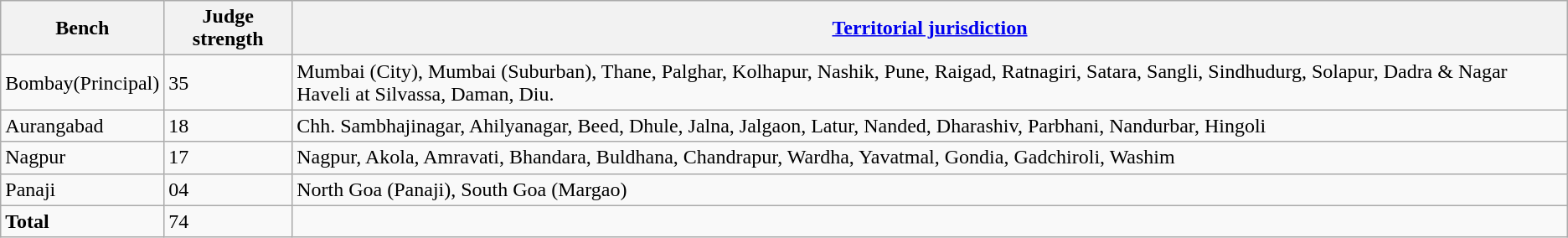<table class="wikitable">
<tr>
<th>Bench</th>
<th>Judge strength</th>
<th><a href='#'>Territorial jurisdiction</a></th>
</tr>
<tr>
<td>Bombay(Principal)</td>
<td>35</td>
<td>Mumbai (City), Mumbai (Suburban), Thane, Palghar, Kolhapur, Nashik, Pune, Raigad, Ratnagiri, Satara, Sangli, Sindhudurg, Solapur, Dadra & Nagar Haveli at Silvassa, Daman, Diu.</td>
</tr>
<tr>
<td>Aurangabad</td>
<td>18</td>
<td>Chh. Sambhajinagar, Ahilyanagar, Beed, Dhule, Jalna, Jalgaon, Latur, Nanded, Dharashiv, Parbhani, Nandurbar, Hingoli</td>
</tr>
<tr>
<td>Nagpur</td>
<td>17</td>
<td>Nagpur, Akola, Amravati, Bhandara, Buldhana, Chandrapur, Wardha, Yavatmal, Gondia, Gadchiroli, Washim</td>
</tr>
<tr>
<td>Panaji</td>
<td>04</td>
<td>North Goa (Panaji), South Goa (Margao)</td>
</tr>
<tr>
<td><strong>Total</strong></td>
<td>74</td>
<td></td>
</tr>
</table>
